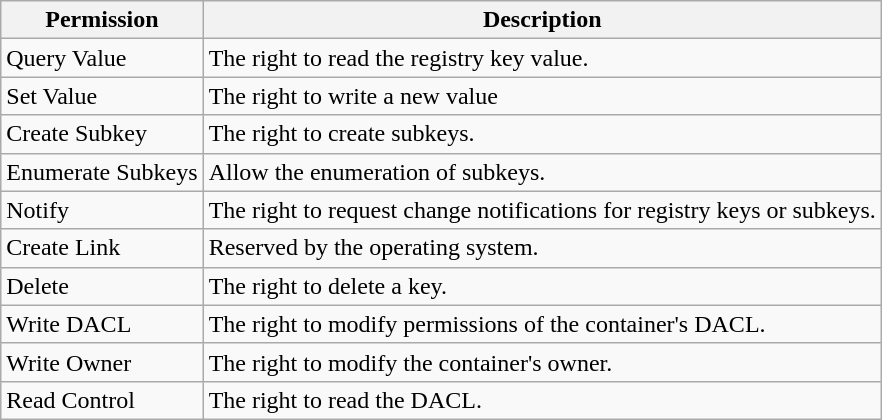<table class=wikitable>
<tr>
<th>Permission</th>
<th>Description</th>
</tr>
<tr>
<td>Query Value</td>
<td>The right to read the registry key value.</td>
</tr>
<tr>
<td>Set Value</td>
<td>The right to write a new value</td>
</tr>
<tr>
<td>Create Subkey</td>
<td>The right to create subkeys.</td>
</tr>
<tr>
<td>Enumerate Subkeys</td>
<td>Allow the enumeration of subkeys.</td>
</tr>
<tr>
<td>Notify</td>
<td>The right to request change notifications for registry keys or subkeys.</td>
</tr>
<tr>
<td>Create Link</td>
<td>Reserved by the operating system.</td>
</tr>
<tr>
<td>Delete</td>
<td>The right to delete a key.</td>
</tr>
<tr>
<td>Write DACL</td>
<td>The right to modify permissions of the container's DACL.</td>
</tr>
<tr>
<td>Write Owner</td>
<td>The right to modify the container's owner.</td>
</tr>
<tr>
<td>Read Control</td>
<td>The right to read the DACL.</td>
</tr>
</table>
